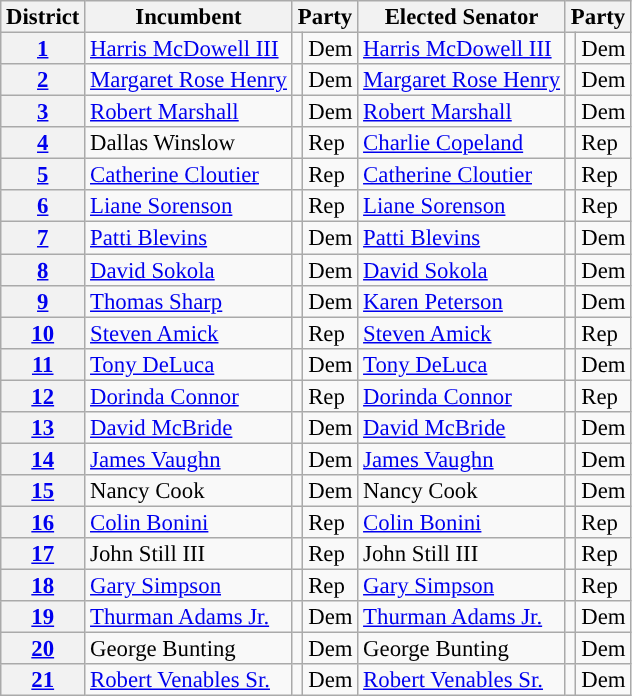<table class="sortable wikitable" style="font-size:95%;line-height:14px;">
<tr>
<th colspan="1">District</th>
<th class="unsortable">Incumbent</th>
<th colspan="2">Party</th>
<th class="unsortable">Elected Senator</th>
<th colspan="2">Party</th>
</tr>
<tr>
<th><a href='#'>1</a></th>
<td><a href='#'>Harris McDowell III</a></td>
<td style="background:"></td>
<td>Dem</td>
<td><a href='#'>Harris McDowell III</a></td>
<td style="background:"></td>
<td>Dem</td>
</tr>
<tr>
<th><a href='#'>2</a></th>
<td><a href='#'>Margaret Rose Henry</a></td>
<td style="background:"></td>
<td>Dem</td>
<td><a href='#'>Margaret Rose Henry</a></td>
<td style="background:"></td>
<td>Dem</td>
</tr>
<tr>
<th><a href='#'>3</a></th>
<td><a href='#'>Robert Marshall</a></td>
<td style="background:"></td>
<td>Dem</td>
<td><a href='#'>Robert Marshall</a></td>
<td style="background:"></td>
<td>Dem</td>
</tr>
<tr>
<th><a href='#'>4</a></th>
<td>Dallas Winslow</td>
<td style="background:"></td>
<td>Rep</td>
<td><a href='#'>Charlie Copeland</a></td>
<td style="background:"></td>
<td>Rep</td>
</tr>
<tr>
<th><a href='#'>5</a></th>
<td><a href='#'>Catherine Cloutier</a></td>
<td style="background:"></td>
<td>Rep</td>
<td><a href='#'>Catherine Cloutier</a></td>
<td style="background:"></td>
<td>Rep</td>
</tr>
<tr>
<th><a href='#'>6</a></th>
<td><a href='#'>Liane Sorenson</a></td>
<td style="background:"></td>
<td>Rep</td>
<td><a href='#'>Liane Sorenson</a></td>
<td style="background:"></td>
<td>Rep</td>
</tr>
<tr>
<th><a href='#'>7</a></th>
<td><a href='#'>Patti Blevins</a></td>
<td style="background:"></td>
<td>Dem</td>
<td><a href='#'>Patti Blevins</a></td>
<td style="background:"></td>
<td>Dem</td>
</tr>
<tr>
<th><a href='#'>8</a></th>
<td><a href='#'>David Sokola</a></td>
<td style="background:"></td>
<td>Dem</td>
<td><a href='#'>David Sokola</a></td>
<td style="background:"></td>
<td>Dem</td>
</tr>
<tr>
<th><a href='#'>9</a></th>
<td><a href='#'>Thomas Sharp</a></td>
<td style="background:"></td>
<td>Dem</td>
<td><a href='#'>Karen Peterson</a></td>
<td style="background:"></td>
<td>Dem</td>
</tr>
<tr>
<th><a href='#'>10</a></th>
<td><a href='#'>Steven Amick</a></td>
<td style="background:"></td>
<td>Rep</td>
<td><a href='#'>Steven Amick</a></td>
<td style="background:"></td>
<td>Rep</td>
</tr>
<tr>
<th><a href='#'>11</a></th>
<td><a href='#'>Tony DeLuca</a></td>
<td style="background:"></td>
<td>Dem</td>
<td><a href='#'>Tony DeLuca</a></td>
<td style="background:"></td>
<td>Dem</td>
</tr>
<tr>
<th><a href='#'>12</a></th>
<td><a href='#'>Dorinda Connor</a></td>
<td style="background:"></td>
<td>Rep</td>
<td><a href='#'>Dorinda Connor</a></td>
<td style="background:"></td>
<td>Rep</td>
</tr>
<tr>
<th><a href='#'>13</a></th>
<td><a href='#'>David McBride</a></td>
<td style="background:"></td>
<td>Dem</td>
<td><a href='#'>David McBride</a></td>
<td style="background:"></td>
<td>Dem</td>
</tr>
<tr>
<th><a href='#'>14</a></th>
<td><a href='#'>James Vaughn</a></td>
<td style="background:"></td>
<td>Dem</td>
<td><a href='#'>James Vaughn</a></td>
<td style="background:"></td>
<td>Dem</td>
</tr>
<tr>
<th><a href='#'>15</a></th>
<td>Nancy Cook</td>
<td style="background:"></td>
<td>Dem</td>
<td>Nancy Cook</td>
<td style="background:"></td>
<td>Dem</td>
</tr>
<tr>
<th><a href='#'>16</a></th>
<td><a href='#'>Colin Bonini</a></td>
<td style="background:"></td>
<td>Rep</td>
<td><a href='#'>Colin Bonini</a></td>
<td style="background:"></td>
<td>Rep</td>
</tr>
<tr>
<th><a href='#'>17</a></th>
<td>John Still III</td>
<td style="background:"></td>
<td>Rep</td>
<td>John Still III</td>
<td style="background:"></td>
<td>Rep</td>
</tr>
<tr>
<th><a href='#'>18</a></th>
<td><a href='#'>Gary Simpson</a></td>
<td style="background:"></td>
<td>Rep</td>
<td><a href='#'>Gary Simpson</a></td>
<td style="background:"></td>
<td>Rep</td>
</tr>
<tr>
<th><a href='#'>19</a></th>
<td><a href='#'>Thurman Adams Jr.</a></td>
<td style="background:"></td>
<td>Dem</td>
<td><a href='#'>Thurman Adams Jr.</a></td>
<td style="background:"></td>
<td>Dem</td>
</tr>
<tr>
<th><a href='#'>20</a></th>
<td>George Bunting</td>
<td style="background:"></td>
<td>Dem</td>
<td>George Bunting</td>
<td style="background:"></td>
<td>Dem</td>
</tr>
<tr>
<th><a href='#'>21</a></th>
<td><a href='#'>Robert Venables Sr.</a></td>
<td style="background:"></td>
<td>Dem</td>
<td><a href='#'>Robert Venables Sr.</a></td>
<td style="background:"></td>
<td>Dem</td>
</tr>
</table>
